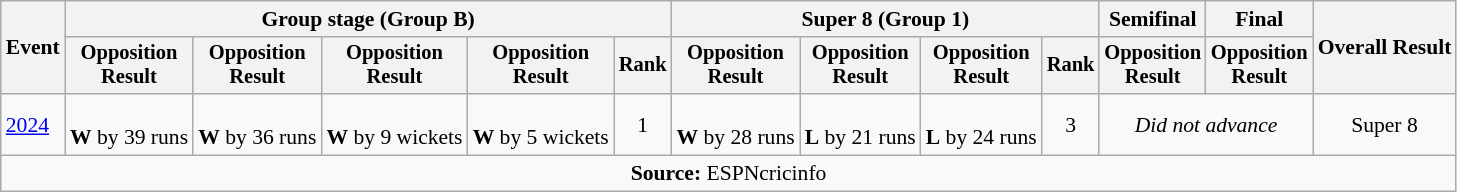<table class=wikitable style=font-size:90%;text-align:center>
<tr>
<th rowspan=2>Event</th>
<th colspan=5>Group stage (Group B)</th>
<th colspan=4>Super 8 (Group 1)</th>
<th>Semifinal</th>
<th>Final</th>
<th rowspan=2>Overall Result</th>
</tr>
<tr style=font-size:95%>
<th>Opposition<br>Result</th>
<th>Opposition<br>Result</th>
<th>Opposition<br>Result</th>
<th>Opposition<br>Result</th>
<th>Rank</th>
<th>Opposition<br>Result</th>
<th>Opposition<br>Result</th>
<th>Opposition<br>Result</th>
<th>Rank</th>
<th>Opposition<br>Result</th>
<th>Opposition<br>Result</th>
</tr>
<tr>
<td align=left><a href='#'>2024</a></td>
<td><br><strong>W</strong> by 39 runs</td>
<td><br><strong>W</strong> by 36 runs</td>
<td><br><strong>W</strong> by 9 wickets</td>
<td><br><strong>W</strong> by 5 wickets</td>
<td>1</td>
<td><br><strong>W</strong> by 28 runs</td>
<td><br><strong>L</strong> by 21 runs</td>
<td><br><strong>L</strong> by 24 runs</td>
<td>3</td>
<td colspan=2><em>Did not advance</em></td>
<td>Super 8</td>
</tr>
<tr>
<td colspan="13"><strong>Source:</strong> ESPNcricinfo</td>
</tr>
</table>
